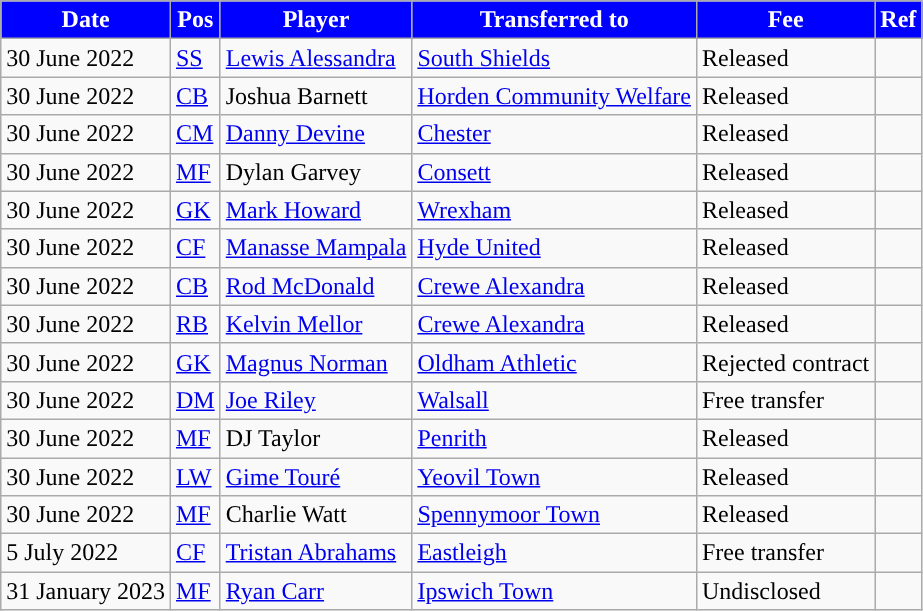<table class="wikitable plainrowheaders sortable">
<tr>
<th style="background:#0000FF; color:#ffffff; ">Date</th>
<th style="background:#0000FF; color:#ffffff; ">Pos</th>
<th style="background:#0000FF; color:#ffffff; ">Player</th>
<th style="background:#0000FF; color:#ffffff; ">Transferred to</th>
<th style="background:#0000FF; color:#ffffff; ">Fee</th>
<th style="background:#0000FF; color:#ffffff; ">Ref</th>
</tr>
<tr>
<td>30 June 2022</td>
<td><a href='#'>SS</a></td>
<td> <a href='#'>Lewis Alessandra</a></td>
<td> <a href='#'>South Shields</a></td>
<td>Released</td>
<td></td>
</tr>
<tr>
<td>30 June 2022</td>
<td><a href='#'>CB</a></td>
<td> Joshua Barnett</td>
<td> <a href='#'>Horden Community Welfare</a></td>
<td>Released</td>
<td></td>
</tr>
<tr>
<td>30 June 2022</td>
<td><a href='#'>CM</a></td>
<td> <a href='#'>Danny Devine</a></td>
<td> <a href='#'>Chester</a></td>
<td>Released</td>
<td></td>
</tr>
<tr>
<td>30 June 2022</td>
<td><a href='#'>MF</a></td>
<td> Dylan Garvey</td>
<td> <a href='#'>Consett</a></td>
<td>Released</td>
<td></td>
</tr>
<tr>
<td>30 June 2022</td>
<td><a href='#'>GK</a></td>
<td> <a href='#'>Mark Howard</a></td>
<td> <a href='#'>Wrexham</a></td>
<td>Released</td>
<td></td>
</tr>
<tr>
<td>30 June 2022</td>
<td><a href='#'>CF</a></td>
<td> <a href='#'>Manasse Mampala</a></td>
<td> <a href='#'>Hyde United</a></td>
<td>Released</td>
<td></td>
</tr>
<tr>
<td>30 June 2022</td>
<td><a href='#'>CB</a></td>
<td> <a href='#'>Rod McDonald</a></td>
<td> <a href='#'>Crewe Alexandra</a></td>
<td>Released</td>
<td></td>
</tr>
<tr>
<td>30 June 2022</td>
<td><a href='#'>RB</a></td>
<td> <a href='#'>Kelvin Mellor</a></td>
<td> <a href='#'>Crewe Alexandra</a></td>
<td>Released</td>
<td></td>
</tr>
<tr>
<td>30 June 2022</td>
<td><a href='#'>GK</a></td>
<td> <a href='#'>Magnus Norman</a></td>
<td> <a href='#'>Oldham Athletic</a></td>
<td>Rejected contract</td>
<td></td>
</tr>
<tr>
<td>30 June 2022</td>
<td><a href='#'>DM</a></td>
<td> <a href='#'>Joe Riley</a></td>
<td> <a href='#'>Walsall</a></td>
<td>Free transfer</td>
<td></td>
</tr>
<tr>
<td>30 June 2022</td>
<td><a href='#'>MF</a></td>
<td> DJ Taylor</td>
<td> <a href='#'>Penrith</a></td>
<td>Released</td>
<td></td>
</tr>
<tr>
<td>30 June 2022</td>
<td><a href='#'>LW</a></td>
<td> <a href='#'>Gime Touré</a></td>
<td> <a href='#'>Yeovil Town</a></td>
<td>Released</td>
<td></td>
</tr>
<tr>
<td>30 June 2022</td>
<td><a href='#'>MF</a></td>
<td> Charlie Watt</td>
<td> <a href='#'>Spennymoor Town</a></td>
<td>Released</td>
<td></td>
</tr>
<tr>
<td>5 July 2022</td>
<td><a href='#'>CF</a></td>
<td> <a href='#'>Tristan Abrahams</a></td>
<td> <a href='#'>Eastleigh</a></td>
<td>Free transfer</td>
<td></td>
</tr>
<tr>
<td>31 January 2023</td>
<td><a href='#'>MF</a></td>
<td> <a href='#'>Ryan Carr</a></td>
<td> <a href='#'>Ipswich Town</a></td>
<td>Undisclosed</td>
<td></td>
</tr>
</table>
